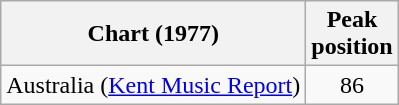<table class="wikitable">
<tr>
<th>Chart (1977)</th>
<th>Peak<br>position</th>
</tr>
<tr>
<td>Australia (<a href='#'>Kent Music Report</a>)</td>
<td style="text-align:center;">86</td>
</tr>
</table>
